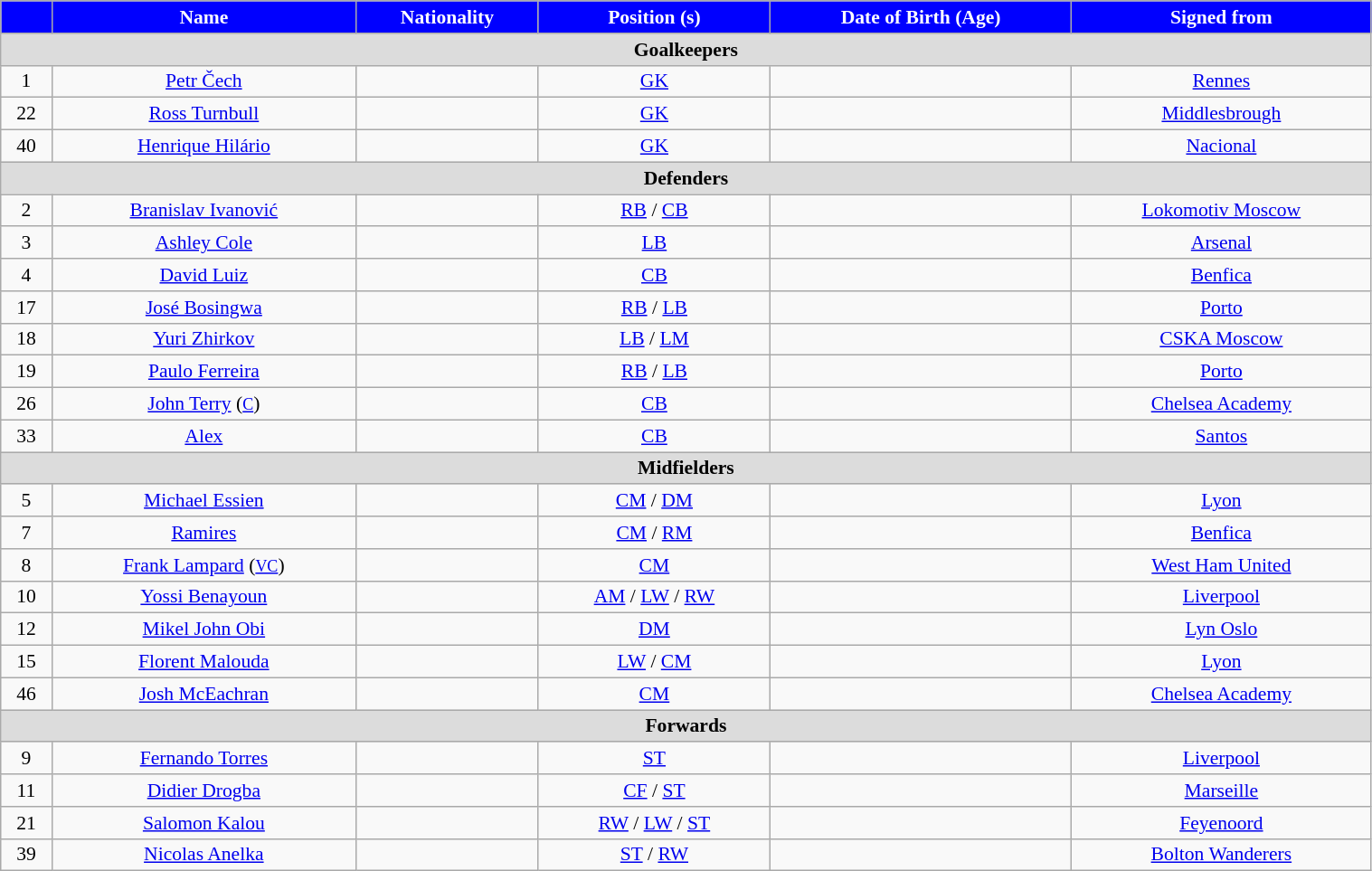<table class="wikitable" style="text-align: center; font-size:90%" width=80%>
<tr>
<th style="background:#00f; color:white; text-align:center;"></th>
<th style="background:#00f; color:white; text-align:center;">Name</th>
<th style="background:#00f; color:white; text-align:center;">Nationality</th>
<th style="background:#00f; color:white; text-align:center;">Position (s)</th>
<th style="background:#00f; color:white; text-align:center;">Date of Birth (Age)</th>
<th style="background:#00f; color:white; text-align:center;">Signed from</th>
</tr>
<tr>
<th colspan="6" style="background:#dcdcdc; text-align:center;">Goalkeepers</th>
</tr>
<tr>
<td>1</td>
<td><a href='#'>Petr Čech</a></td>
<td></td>
<td><a href='#'>GK</a></td>
<td></td>
<td> <a href='#'>Rennes</a></td>
</tr>
<tr>
<td>22</td>
<td><a href='#'>Ross Turnbull</a></td>
<td></td>
<td><a href='#'>GK</a></td>
<td></td>
<td> <a href='#'>Middlesbrough</a></td>
</tr>
<tr>
<td>40</td>
<td><a href='#'>Henrique Hilário</a></td>
<td></td>
<td><a href='#'>GK</a></td>
<td></td>
<td> <a href='#'>Nacional</a></td>
</tr>
<tr>
<th colspan=6 style="background: #DCDCDC" align=right>Defenders</th>
</tr>
<tr>
<td>2</td>
<td><a href='#'>Branislav Ivanović</a></td>
<td></td>
<td><a href='#'>RB</a> / <a href='#'>CB</a></td>
<td></td>
<td> <a href='#'>Lokomotiv Moscow</a></td>
</tr>
<tr>
<td>3</td>
<td><a href='#'>Ashley Cole</a></td>
<td></td>
<td><a href='#'>LB</a></td>
<td></td>
<td> <a href='#'>Arsenal</a></td>
</tr>
<tr>
<td>4</td>
<td><a href='#'>David Luiz</a></td>
<td></td>
<td><a href='#'>CB</a></td>
<td></td>
<td> <a href='#'>Benfica</a></td>
</tr>
<tr>
<td>17</td>
<td><a href='#'>José Bosingwa</a></td>
<td></td>
<td><a href='#'>RB</a> / <a href='#'>LB</a></td>
<td></td>
<td> <a href='#'>Porto</a></td>
</tr>
<tr>
<td>18</td>
<td><a href='#'>Yuri Zhirkov</a></td>
<td></td>
<td><a href='#'>LB</a> / <a href='#'>LM</a></td>
<td></td>
<td> <a href='#'>CSKA Moscow</a></td>
</tr>
<tr>
<td>19</td>
<td><a href='#'>Paulo Ferreira</a></td>
<td></td>
<td><a href='#'>RB</a> / <a href='#'>LB</a></td>
<td></td>
<td> <a href='#'>Porto</a></td>
</tr>
<tr>
<td>26</td>
<td><a href='#'>John Terry</a> (<a href='#'><small>C</small></a>)</td>
<td></td>
<td><a href='#'>CB</a></td>
<td></td>
<td> <a href='#'>Chelsea Academy</a></td>
</tr>
<tr>
<td>33</td>
<td><a href='#'>Alex</a></td>
<td></td>
<td><a href='#'>CB</a></td>
<td></td>
<td> <a href='#'>Santos</a></td>
</tr>
<tr>
<th colspan=6 style="background: #DCDCDC" align=right>Midfielders</th>
</tr>
<tr>
<td>5</td>
<td><a href='#'>Michael Essien</a></td>
<td></td>
<td><a href='#'>CM</a> / <a href='#'>DM</a></td>
<td></td>
<td> <a href='#'>Lyon</a></td>
</tr>
<tr>
<td>7</td>
<td><a href='#'>Ramires</a></td>
<td></td>
<td><a href='#'>CM</a> / <a href='#'>RM</a></td>
<td></td>
<td> <a href='#'>Benfica</a></td>
</tr>
<tr>
<td>8</td>
<td><a href='#'>Frank Lampard</a> (<a href='#'><small>VC</small></a>)</td>
<td></td>
<td><a href='#'>CM</a></td>
<td></td>
<td> <a href='#'>West Ham United</a></td>
</tr>
<tr>
<td>10</td>
<td><a href='#'>Yossi Benayoun</a></td>
<td></td>
<td><a href='#'>AM</a> / <a href='#'>LW</a> / <a href='#'>RW</a></td>
<td></td>
<td> <a href='#'>Liverpool</a></td>
</tr>
<tr>
<td>12</td>
<td><a href='#'>Mikel John Obi</a></td>
<td></td>
<td><a href='#'>DM</a></td>
<td></td>
<td> <a href='#'>Lyn Oslo</a></td>
</tr>
<tr>
<td>15</td>
<td><a href='#'>Florent Malouda</a></td>
<td></td>
<td><a href='#'>LW</a> / <a href='#'>CM</a></td>
<td></td>
<td> <a href='#'>Lyon</a></td>
</tr>
<tr>
<td>46</td>
<td><a href='#'>Josh McEachran</a></td>
<td></td>
<td><a href='#'>CM</a></td>
<td></td>
<td> <a href='#'>Chelsea Academy</a></td>
</tr>
<tr>
<th colspan=11 style="background: #DCDCDC" align=right>Forwards</th>
</tr>
<tr>
<td>9</td>
<td><a href='#'>Fernando Torres</a></td>
<td></td>
<td><a href='#'>ST</a></td>
<td></td>
<td> <a href='#'>Liverpool</a></td>
</tr>
<tr>
<td>11</td>
<td><a href='#'>Didier Drogba</a></td>
<td></td>
<td><a href='#'>CF</a> / <a href='#'>ST</a></td>
<td></td>
<td> <a href='#'>Marseille</a></td>
</tr>
<tr>
<td>21</td>
<td><a href='#'>Salomon Kalou</a></td>
<td></td>
<td><a href='#'>RW</a> / <a href='#'>LW</a> / <a href='#'>ST</a></td>
<td></td>
<td> <a href='#'>Feyenoord</a></td>
</tr>
<tr>
<td>39</td>
<td><a href='#'>Nicolas Anelka</a></td>
<td></td>
<td><a href='#'>ST</a> / <a href='#'>RW</a></td>
<td></td>
<td> <a href='#'>Bolton Wanderers</a></td>
</tr>
</table>
